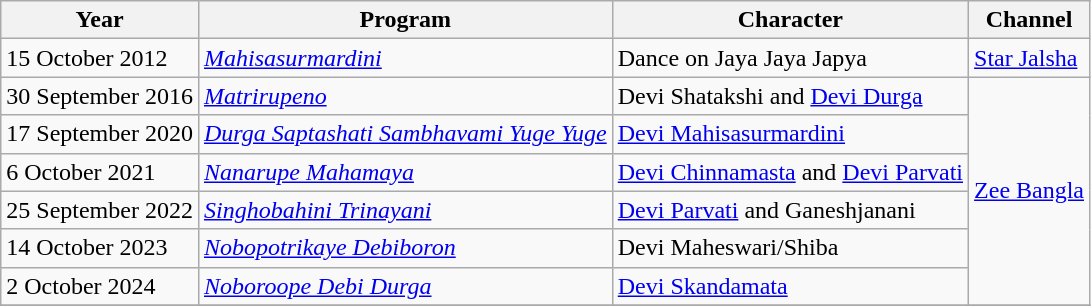<table class="wikitable">
<tr>
<th>Year</th>
<th>Program</th>
<th>Character</th>
<th>Channel</th>
</tr>
<tr>
<td>15 October 2012</td>
<td><em><a href='#'>Mahisasurmardini</a></em></td>
<td>Dance on Jaya Jaya Japya</td>
<td><a href='#'>Star Jalsha</a></td>
</tr>
<tr>
<td>30 September 2016</td>
<td><em><a href='#'>Matrirupeno</a></em></td>
<td>Devi Shatakshi and <a href='#'>Devi Durga</a></td>
<td rowspan="6"><a href='#'>Zee Bangla</a></td>
</tr>
<tr>
<td>17 September 2020</td>
<td><em><a href='#'>Durga Saptashati Sambhavami Yuge Yuge</a></em></td>
<td><a href='#'>Devi Mahisasurmardini</a></td>
</tr>
<tr>
<td>6 October 2021</td>
<td><em><a href='#'>Nanarupe Mahamaya</a></em></td>
<td><a href='#'>Devi Chinnamasta</a> and <a href='#'>Devi Parvati</a></td>
</tr>
<tr>
<td>25 September 2022</td>
<td><em><a href='#'>Singhobahini Trinayani</a></em></td>
<td><a href='#'>Devi Parvati</a> and Ganeshjanani</td>
</tr>
<tr>
<td>14 October 2023</td>
<td><em><a href='#'>Nobopotrikaye Debiboron</a></em></td>
<td>Devi Maheswari/Shiba</td>
</tr>
<tr>
<td>2 October 2024</td>
<td><em><a href='#'>Noboroope Debi Durga</a></em></td>
<td><a href='#'>Devi Skandamata</a></td>
</tr>
<tr>
</tr>
</table>
